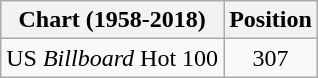<table class="wikitable plainrowheaders">
<tr>
<th>Chart (1958-2018)</th>
<th>Position</th>
</tr>
<tr>
<td>US <em>Billboard</em> Hot 100</td>
<td style="text-align:center;">307</td>
</tr>
</table>
